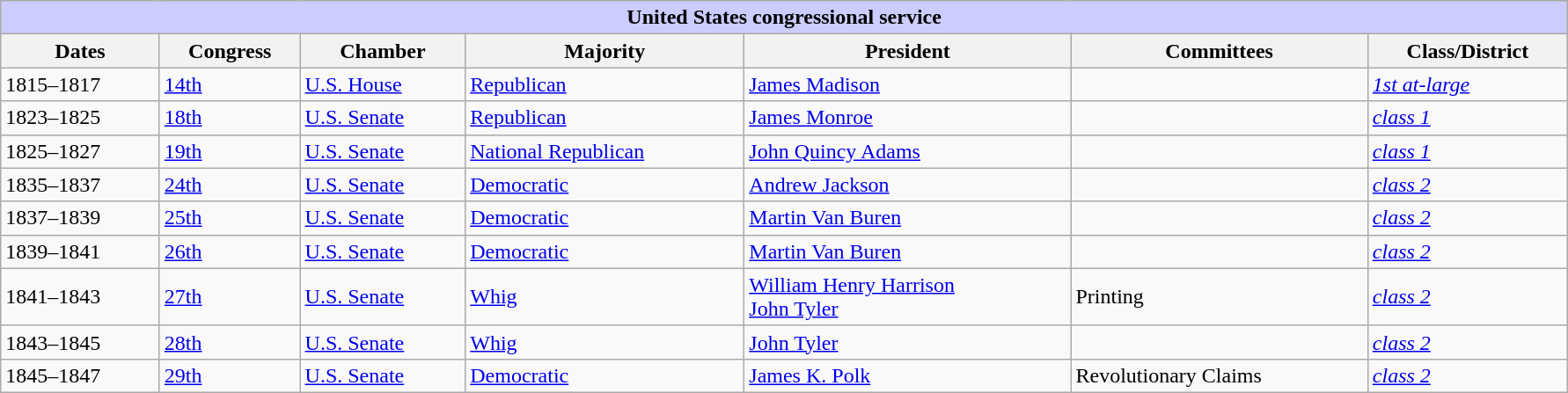<table class=wikitable style="width: 94%" style="text-align: center;" align="center">
<tr bgcolor=#cccccc>
<th colspan=7 style="background: #ccccff;">United States congressional service</th>
</tr>
<tr>
<th><strong>Dates</strong></th>
<th><strong>Congress</strong></th>
<th><strong>Chamber</strong></th>
<th><strong>Majority</strong></th>
<th><strong>President</strong></th>
<th><strong>Committees</strong></th>
<th><strong>Class/District</strong></th>
</tr>
<tr>
<td>1815–1817</td>
<td><a href='#'>14th</a></td>
<td><a href='#'>U.S. House</a></td>
<td><a href='#'>Republican</a></td>
<td><a href='#'>James Madison</a></td>
<td></td>
<td><a href='#'><em>1st at-large</em></a></td>
</tr>
<tr>
<td>1823–1825</td>
<td><a href='#'>18th</a></td>
<td><a href='#'>U.S. Senate</a></td>
<td><a href='#'>Republican</a></td>
<td><a href='#'>James Monroe</a></td>
<td></td>
<td><a href='#'><em>class 1</em></a></td>
</tr>
<tr>
<td>1825–1827</td>
<td><a href='#'>19th</a></td>
<td><a href='#'>U.S. Senate</a></td>
<td><a href='#'>National Republican</a></td>
<td><a href='#'>John Quincy Adams</a></td>
<td></td>
<td><a href='#'><em>class 1</em></a></td>
</tr>
<tr>
<td>1835–1837</td>
<td><a href='#'>24th</a></td>
<td><a href='#'>U.S. Senate</a></td>
<td><a href='#'>Democratic</a></td>
<td><a href='#'>Andrew Jackson</a></td>
<td></td>
<td><a href='#'><em>class 2</em></a></td>
</tr>
<tr>
<td>1837–1839</td>
<td><a href='#'>25th</a></td>
<td><a href='#'>U.S. Senate</a></td>
<td><a href='#'>Democratic</a></td>
<td><a href='#'>Martin Van Buren</a></td>
<td></td>
<td><a href='#'><em>class 2</em></a></td>
</tr>
<tr>
<td>1839–1841</td>
<td><a href='#'>26th</a></td>
<td><a href='#'>U.S. Senate</a></td>
<td><a href='#'>Democratic</a></td>
<td><a href='#'>Martin Van Buren</a></td>
<td></td>
<td><a href='#'><em>class 2</em></a></td>
</tr>
<tr>
<td>1841–1843</td>
<td><a href='#'>27th</a></td>
<td><a href='#'>U.S. Senate</a></td>
<td><a href='#'>Whig</a></td>
<td><a href='#'>William Henry Harrison</a><br><a href='#'>John Tyler</a></td>
<td>Printing</td>
<td><a href='#'><em>class 2</em></a></td>
</tr>
<tr>
<td>1843–1845</td>
<td><a href='#'>28th</a></td>
<td><a href='#'>U.S. Senate</a></td>
<td><a href='#'>Whig</a></td>
<td><a href='#'>John Tyler</a></td>
<td></td>
<td><a href='#'><em>class 2</em></a></td>
</tr>
<tr>
<td>1845–1847</td>
<td><a href='#'>29th</a></td>
<td><a href='#'>U.S. Senate</a></td>
<td><a href='#'>Democratic</a></td>
<td><a href='#'>James K. Polk</a></td>
<td>Revolutionary Claims</td>
<td><a href='#'><em>class 2</em></a></td>
</tr>
</table>
